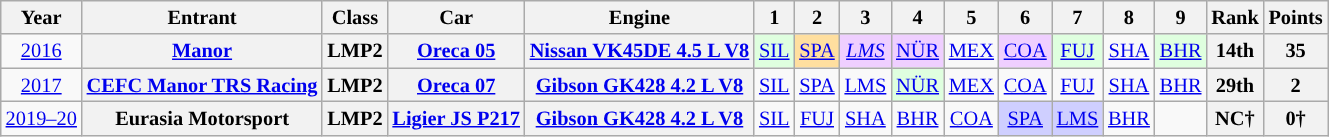<table class="wikitable" style="text-align:center; font-size:85%">
<tr>
<th>Year</th>
<th>Entrant</th>
<th>Class</th>
<th>Car</th>
<th>Engine</th>
<th>1</th>
<th>2</th>
<th>3</th>
<th>4</th>
<th>5</th>
<th>6</th>
<th>7</th>
<th>8</th>
<th>9</th>
<th>Rank</th>
<th>Points</th>
</tr>
<tr>
<td><a href='#'>2016</a></td>
<th nowrap><a href='#'>Manor</a></th>
<th>LMP2</th>
<th nowrap><a href='#'>Oreca 05</a></th>
<th nowrap><a href='#'>Nissan VK45DE 4.5 L V8</a></th>
<td style="background:#DFFFDF"><a href='#'>SIL</a><br></td>
<td style="background:#FFDF9F"><a href='#'>SPA</a><br></td>
<td style="background:#EFCFFF"><em><a href='#'>LMS</a></em><br></td>
<td style="background:#EFCFFF"><a href='#'>NÜR</a><br></td>
<td><a href='#'>MEX</a></td>
<td style="background:#EFCFFF"><a href='#'>COA</a><br></td>
<td style="background:#DFFFDF"><a href='#'>FUJ</a><br></td>
<td><a href='#'>SHA</a></td>
<td style="background:#DFFFDF"><a href='#'>BHR</a><br></td>
<th>14th</th>
<th>35</th>
</tr>
<tr>
<td><a href='#'>2017</a></td>
<th nowrap><a href='#'>CEFC Manor TRS Racing</a></th>
<th>LMP2</th>
<th nowrap><a href='#'>Oreca 07</a></th>
<th nowrap><a href='#'>Gibson GK428 4.2 L V8</a></th>
<td><a href='#'>SIL</a></td>
<td><a href='#'>SPA</a></td>
<td><a href='#'>LMS</a></td>
<td style="background:#DFFFDF"><a href='#'>NÜR</a><br></td>
<td><a href='#'>MEX</a></td>
<td><a href='#'>COA</a></td>
<td><a href='#'>FUJ</a></td>
<td><a href='#'>SHA</a></td>
<td><a href='#'>BHR</a></td>
<th>29th</th>
<th>2</th>
</tr>
<tr>
<td nowrap><a href='#'>2019–20</a></td>
<th nowrap>Eurasia Motorsport</th>
<th>LMP2</th>
<th nowrap><a href='#'>Ligier JS P217</a></th>
<th nowrap><a href='#'>Gibson GK428 4.2 L V8</a></th>
<td><a href='#'>SIL</a></td>
<td><a href='#'>FUJ</a></td>
<td><a href='#'>SHA</a></td>
<td><a href='#'>BHR</a></td>
<td><a href='#'>COA</a></td>
<td style="background:#CFCFFF"><a href='#'>SPA</a><br></td>
<td style="background:#CFCFFF"><a href='#'>LMS</a><br></td>
<td><a href='#'>BHR</a></td>
<td></td>
<th>NC†</th>
<th>0†</th>
</tr>
</table>
